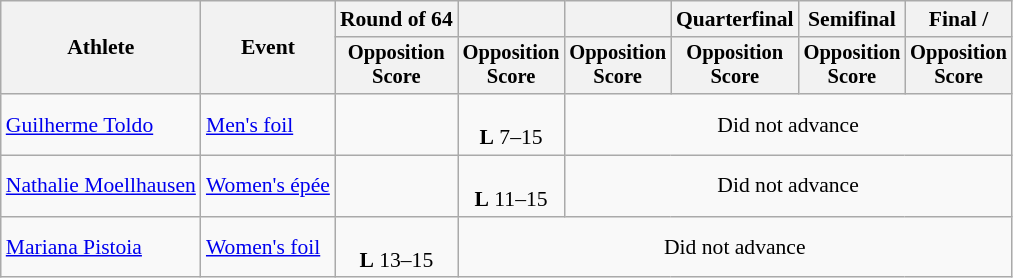<table class="wikitable" style="font-size:90%">
<tr>
<th rowspan="2">Athlete</th>
<th rowspan="2">Event</th>
<th>Round of 64</th>
<th></th>
<th></th>
<th>Quarterfinal</th>
<th>Semifinal</th>
<th colspan=2>Final / </th>
</tr>
<tr style="font-size:95%">
<th>Opposition <br> Score</th>
<th>Opposition <br> Score</th>
<th>Opposition <br> Score</th>
<th>Opposition <br> Score</th>
<th>Opposition <br> Score</th>
<th>Opposition <br> Score</th>
</tr>
<tr align=center>
<td align=left><a href='#'>Guilherme Toldo</a></td>
<td align=left><a href='#'>Men's foil</a></td>
<td></td>
<td><br><strong>L</strong> 7–15</td>
<td colspan=4>Did not advance</td>
</tr>
<tr align=center>
<td align=left><a href='#'>Nathalie Moellhausen</a></td>
<td align=left><a href='#'>Women's épée</a></td>
<td></td>
<td><br><strong>L</strong> 11–15</td>
<td colspan=4>Did not advance</td>
</tr>
<tr align=center>
<td align=left><a href='#'>Mariana Pistoia</a></td>
<td align=left><a href='#'>Women's foil</a></td>
<td><br><strong>L</strong> 13–15</td>
<td colspan=5>Did not advance</td>
</tr>
</table>
